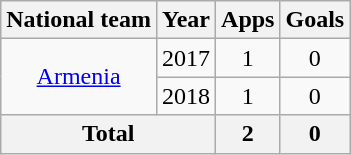<table class="wikitable" style="text-align:center">
<tr>
<th>National team</th>
<th>Year</th>
<th>Apps</th>
<th>Goals</th>
</tr>
<tr>
<td rowspan="2"><a href='#'>Armenia</a></td>
<td>2017</td>
<td>1</td>
<td>0</td>
</tr>
<tr>
<td>2018</td>
<td>1</td>
<td>0</td>
</tr>
<tr>
<th colspan="2">Total</th>
<th>2</th>
<th>0</th>
</tr>
</table>
